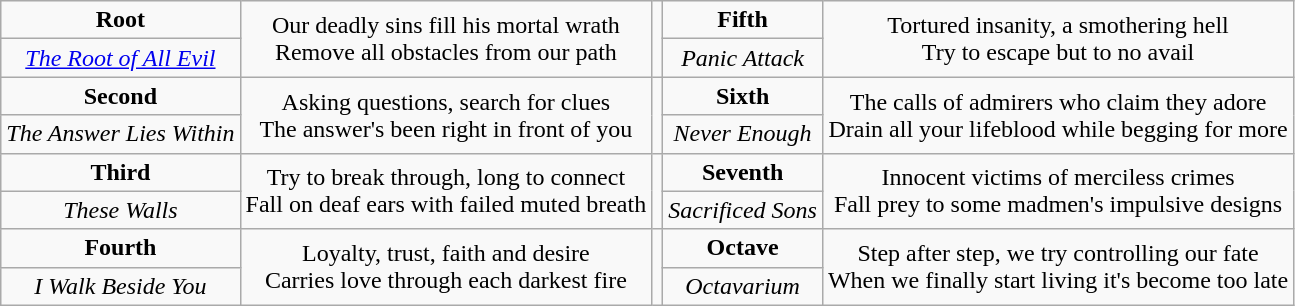<table class="wikitable" style="text-align:center">
<tr>
<td><strong>Root</strong></td>
<td rowspan=2>Our deadly sins fill his mortal wrath<br>Remove all obstacles from our path</td>
<td rowspan=2></td>
<td><strong>Fifth</strong></td>
<td rowspan=2>Tortured insanity, a smothering hell<br>Try to escape but to no avail</td>
</tr>
<tr>
<td><em><a href='#'>The Root of All Evil</a></em></td>
<td><em>Panic Attack</em></td>
</tr>
<tr>
<td><strong>Second</strong></td>
<td rowspan=2>Asking questions, search for clues<br>The answer's been right in front of you</td>
<td rowspan=2></td>
<td><strong>Sixth</strong></td>
<td rowspan=2>The calls of admirers who claim they adore<br>Drain all your lifeblood while begging for more</td>
</tr>
<tr>
<td><em>The Answer Lies Within</em></td>
<td><em>Never Enough</em></td>
</tr>
<tr>
<td><strong>Third</strong></td>
<td rowspan=2>Try to break through, long to connect<br>Fall on deaf ears with failed muted breath</td>
<td rowspan=2></td>
<td><strong>Seventh</strong></td>
<td rowspan=2>Innocent victims of merciless crimes<br>Fall prey to some madmen's impulsive designs</td>
</tr>
<tr>
<td><em>These Walls</em></td>
<td><em>Sacrificed Sons</em></td>
</tr>
<tr>
<td><strong>Fourth</strong></td>
<td rowspan=2>Loyalty, trust, faith and desire<br>Carries love through each darkest fire</td>
<td rowspan=2></td>
<td><strong>Octave</strong></td>
<td rowspan=2>Step after step, we try controlling our fate<br>When we finally start living it's become too late</td>
</tr>
<tr>
<td><em>I Walk Beside You</em></td>
<td><em>Octavarium</em></td>
</tr>
</table>
